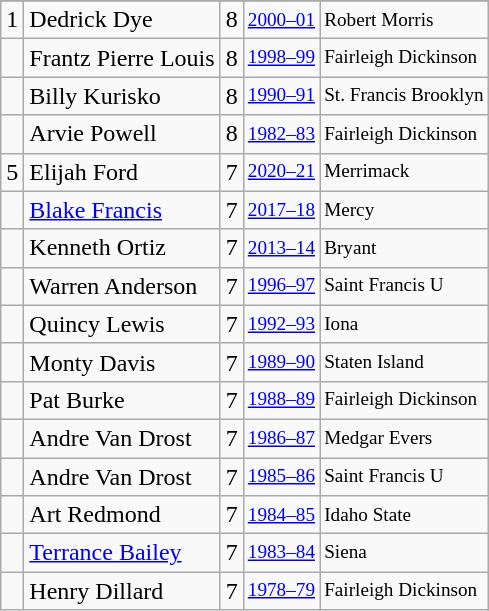<table class="wikitable">
<tr>
</tr>
<tr>
<td>1</td>
<td>Dedrick Dye</td>
<td>8</td>
<td style="font-size:80%;"><a href='#'>2000–01</a></td>
<td style="font-size:80%;">Robert Morris</td>
</tr>
<tr>
<td></td>
<td>Frantz Pierre Louis</td>
<td>8</td>
<td style="font-size:80%;"><a href='#'>1998–99</a></td>
<td style="font-size:80%;">Fairleigh Dickinson</td>
</tr>
<tr>
<td></td>
<td>Billy Kurisko</td>
<td>8</td>
<td style="font-size:80%;"><a href='#'>1990–91</a></td>
<td style="font-size:80%;">St. Francis Brooklyn</td>
</tr>
<tr>
<td></td>
<td>Arvie Powell</td>
<td>8</td>
<td style="font-size:80%;"><a href='#'>1982–83</a></td>
<td style="font-size:80%;">Fairleigh Dickinson</td>
</tr>
<tr>
<td>5</td>
<td>Elijah Ford</td>
<td>7</td>
<td style="font-size:80%;"><a href='#'>2020–21</a></td>
<td style="font-size:80%;">Merrimack</td>
</tr>
<tr>
<td></td>
<td><a href='#'>Blake Francis</a></td>
<td>7</td>
<td style="font-size:80%;"><a href='#'>2017–18</a></td>
<td style="font-size:80%;">Mercy</td>
</tr>
<tr>
<td></td>
<td>Kenneth Ortiz</td>
<td>7</td>
<td style="font-size:80%;"><a href='#'>2013–14</a></td>
<td style="font-size:80%;">Bryant</td>
</tr>
<tr>
<td></td>
<td>Warren Anderson</td>
<td>7</td>
<td style="font-size:80%;"><a href='#'>1996–97</a></td>
<td style="font-size:80%;">Saint Francis U</td>
</tr>
<tr>
<td></td>
<td>Quincy Lewis</td>
<td>7</td>
<td style="font-size:80%;"><a href='#'>1992–93</a></td>
<td style="font-size:80%;">Iona</td>
</tr>
<tr>
<td></td>
<td>Monty Davis</td>
<td>7</td>
<td style="font-size:80%;"><a href='#'>1989–90</a></td>
<td style="font-size:80%;">Staten Island</td>
</tr>
<tr>
<td></td>
<td>Pat Burke</td>
<td>7</td>
<td style="font-size:80%;"><a href='#'>1988–89</a></td>
<td style="font-size:80%;">Fairleigh Dickinson</td>
</tr>
<tr>
<td></td>
<td>Andre Van Drost</td>
<td>7</td>
<td style="font-size:80%;"><a href='#'>1986–87</a></td>
<td style="font-size:80%;">Medgar Evers</td>
</tr>
<tr>
<td></td>
<td>Andre Van Drost</td>
<td>7</td>
<td style="font-size:80%;"><a href='#'>1985–86</a></td>
<td style="font-size:80%;">Saint Francis U</td>
</tr>
<tr>
<td></td>
<td>Art Redmond</td>
<td>7</td>
<td style="font-size:80%;"><a href='#'>1984–85</a></td>
<td style="font-size:80%;">Idaho State</td>
</tr>
<tr>
<td></td>
<td><a href='#'>Terrance Bailey</a></td>
<td>7</td>
<td style="font-size:80%;"><a href='#'>1983–84</a></td>
<td style="font-size:80%;">Siena</td>
</tr>
<tr>
<td></td>
<td>Henry Dillard</td>
<td>7</td>
<td style="font-size:80%;"><a href='#'>1978–79</a></td>
<td style="font-size:80%;">Fairleigh Dickinson</td>
</tr>
</table>
